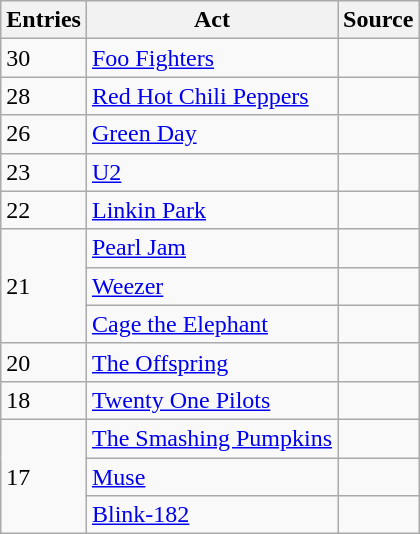<table class="wikitable">
<tr>
<th>Entries</th>
<th>Act</th>
<th>Source</th>
</tr>
<tr>
<td>30</td>
<td><a href='#'>Foo Fighters</a></td>
<td></td>
</tr>
<tr>
<td>28</td>
<td><a href='#'>Red Hot Chili Peppers</a></td>
<td></td>
</tr>
<tr>
<td>26</td>
<td><a href='#'>Green Day</a></td>
<td></td>
</tr>
<tr>
<td>23</td>
<td><a href='#'>U2</a></td>
<td></td>
</tr>
<tr>
<td>22</td>
<td><a href='#'>Linkin Park</a></td>
<td></td>
</tr>
<tr>
<td rowspan=3>21</td>
<td><a href='#'>Pearl Jam</a></td>
<td></td>
</tr>
<tr>
<td><a href='#'>Weezer</a></td>
<td></td>
</tr>
<tr>
<td><a href='#'>Cage the Elephant</a></td>
<td></td>
</tr>
<tr>
<td>20</td>
<td><a href='#'>The Offspring</a></td>
<td></td>
</tr>
<tr>
<td>18</td>
<td><a href='#'>Twenty One Pilots</a></td>
<td></td>
</tr>
<tr>
<td rowspan=3>17</td>
<td><a href='#'>The Smashing Pumpkins</a></td>
<td></td>
</tr>
<tr>
<td><a href='#'>Muse</a></td>
<td></td>
</tr>
<tr>
<td><a href='#'>Blink-182</a></td>
<td></td>
</tr>
</table>
